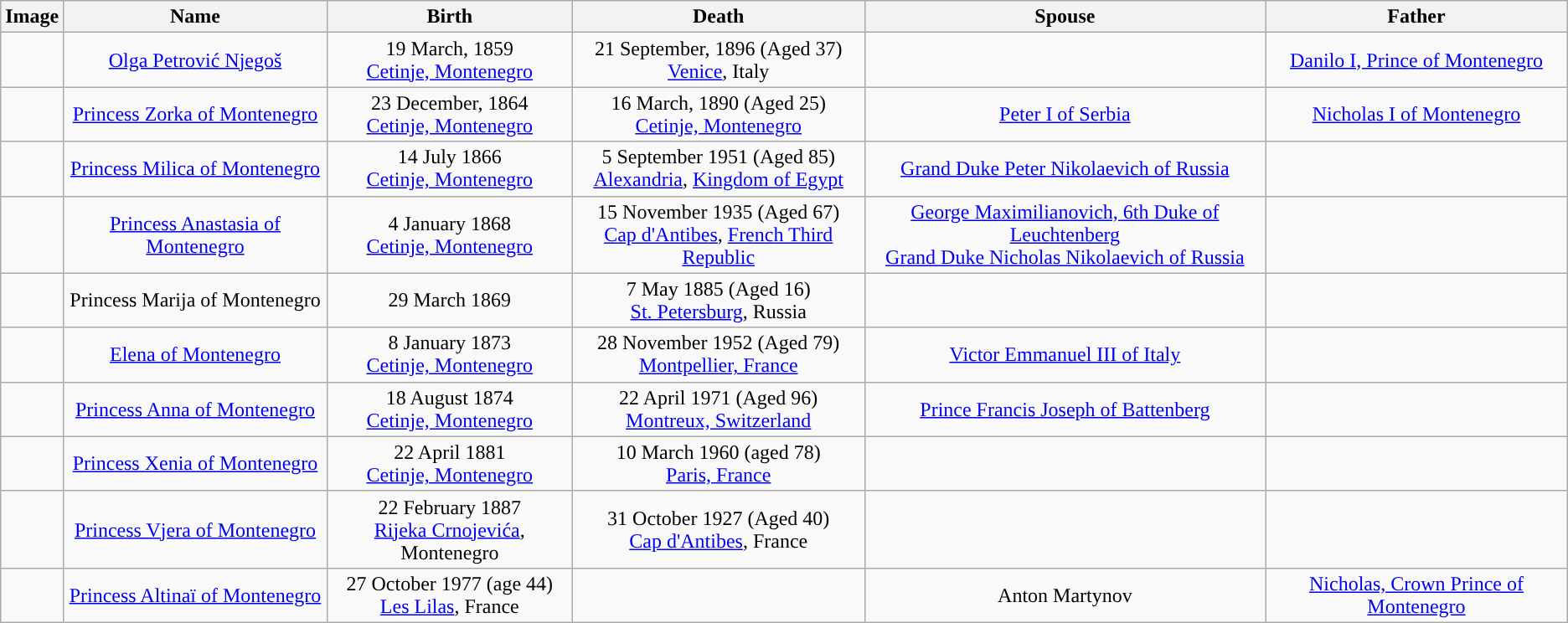<table class="wikitable plainrowheaders sortable">
<tr>
<th class="unsortable">Image</th>
<th>Name</th>
<th>Birth</th>
<th>Death</th>
<th>Spouse</th>
<th>Father</th>
</tr>
<tr align=center>
<td></td>
<td><a href='#'>Olga Petrović Njegoš</a></td>
<td>19 March, 1859<br><a href='#'>Cetinje, Montenegro</a></td>
<td>21 September, 1896 (Aged 37)<br><a href='#'>Venice</a>, Italy</td>
<td></td>
<td><a href='#'>Danilo I, Prince of Montenegro</a></td>
</tr>
<tr align=center>
<td><br></td>
<td><a href='#'>Princess Zorka of Montenegro</a></td>
<td>23 December, 1864<br><a href='#'>Cetinje, Montenegro</a></td>
<td>16 March, 1890 (Aged 25)<br><a href='#'>Cetinje, Montenegro</a></td>
<td><a href='#'>Peter I of Serbia</a></td>
<td><a href='#'>Nicholas I of Montenegro</a></td>
</tr>
<tr align=center>
<td><br></td>
<td><a href='#'>Princess Milica of Montenegro</a></td>
<td>14 July 1866<br><a href='#'>Cetinje, Montenegro</a></td>
<td>5 September 1951 (Aged 85)<br><a href='#'>Alexandria</a>, <a href='#'>Kingdom of Egypt</a></td>
<td><a href='#'>Grand Duke Peter Nikolaevich of Russia</a></td>
<td></td>
</tr>
<tr align=center>
<td></td>
<td><a href='#'>Princess Anastasia of Montenegro</a></td>
<td>4 January 1868<br><a href='#'>Cetinje, Montenegro</a></td>
<td>15 November 1935 (Aged 67)<br><a href='#'>Cap d'Antibes</a>, <a href='#'>French Third Republic</a></td>
<td><a href='#'>George Maximilianovich, 6th Duke of Leuchtenberg</a><br><a href='#'>Grand Duke Nicholas Nikolaevich of Russia</a></td>
<td></td>
</tr>
<tr align=center>
<td></td>
<td>Princess Marija of Montenegro</td>
<td>29 March 1869</td>
<td>7 May 1885 (Aged 16)<br><a href='#'>St. Petersburg</a>, Russia</td>
<td></td>
<td></td>
</tr>
<tr align=center>
<td><br></td>
<td><a href='#'>Elena of Montenegro</a></td>
<td>8 January 1873<br><a href='#'>Cetinje, Montenegro</a></td>
<td>28 November 1952 (Aged 79)<br><a href='#'>Montpellier, France</a></td>
<td><a href='#'>Victor Emmanuel III of Italy</a></td>
<td></td>
</tr>
<tr align=center>
<td><br></td>
<td><a href='#'>Princess Anna of Montenegro</a></td>
<td>18 August 1874<br><a href='#'>Cetinje, Montenegro</a></td>
<td>22 April 1971 (Aged 96)<br><a href='#'>Montreux, Switzerland</a></td>
<td><a href='#'>Prince Francis Joseph of Battenberg</a></td>
<td></td>
</tr>
<tr align=center>
<td><br></td>
<td><a href='#'>Princess Xenia of Montenegro</a></td>
<td>22 April 1881<br><a href='#'>Cetinje, Montenegro</a></td>
<td>10 March 1960 (aged 78)<br><a href='#'>Paris, France</a></td>
<td></td>
<td></td>
</tr>
<tr align=center>
<td><br></td>
<td><a href='#'>Princess Vjera of Montenegro</a></td>
<td>22 February 1887<br><a href='#'>Rijeka Crnojevića</a>, Montenegro</td>
<td>31 October 1927 (Aged 40)<br><a href='#'>Cap d'Antibes</a>, France</td>
<td></td>
<td></td>
</tr>
<tr align=center>
<td></td>
<td><a href='#'>Princess Altinaï of Montenegro</a></td>
<td>27 October 1977 (age 44)<br><a href='#'>Les Lilas</a>, France</td>
<td></td>
<td>Anton Martynov</td>
<td><a href='#'>Nicholas, Crown Prince of Montenegro</a></td>
</tr>
</table>
